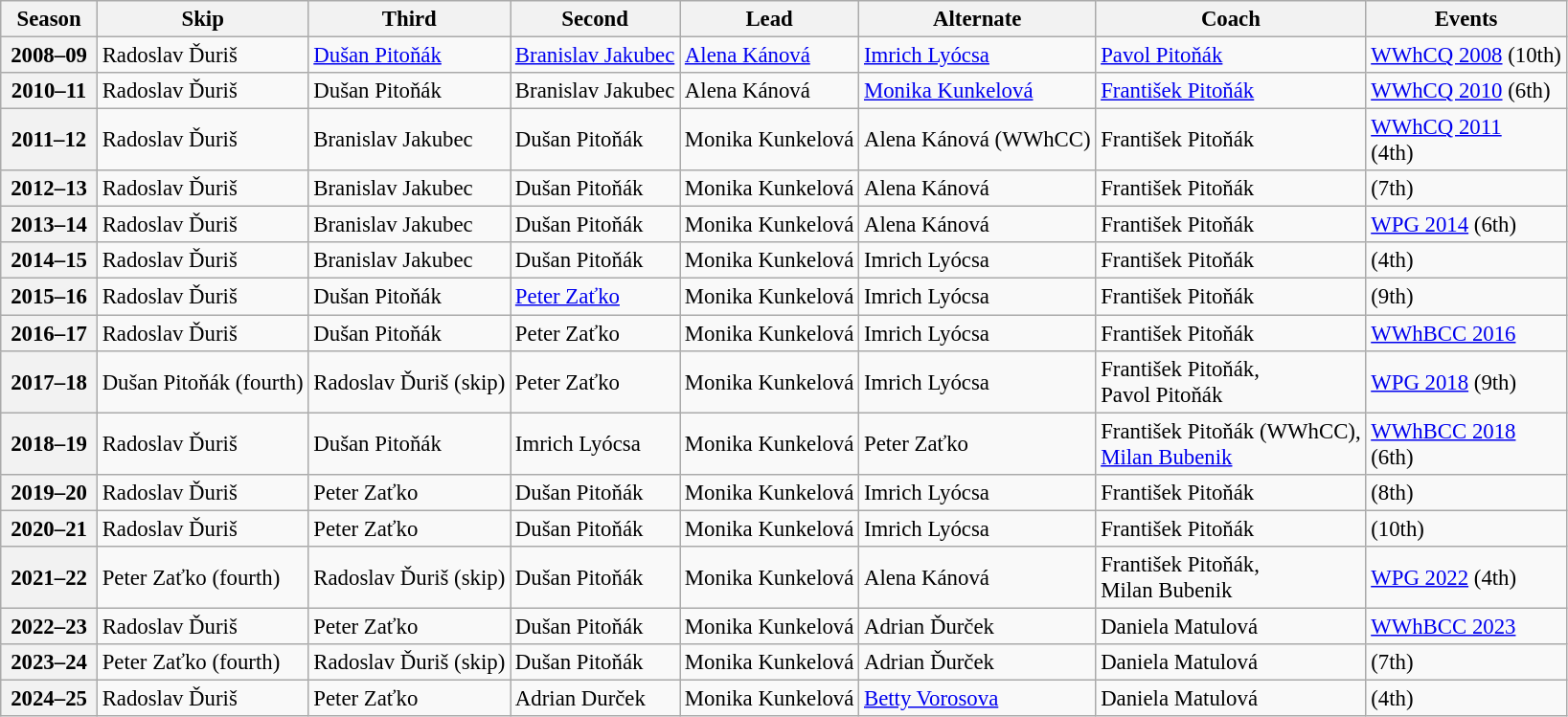<table class="wikitable" style=font-size:95%>
<tr>
<th scope="col" width=60>Season</th>
<th scope="col">Skip</th>
<th scope="col">Third</th>
<th scope="col">Second</th>
<th scope="col">Lead</th>
<th scope="col">Alternate</th>
<th scope="col">Coach</th>
<th scope="col">Events</th>
</tr>
<tr>
<th scope="row">2008–09</th>
<td>Radoslav Ďuriš</td>
<td><a href='#'>Dušan Pitoňák</a></td>
<td><a href='#'>Branislav Jakubec</a></td>
<td><a href='#'>Alena Kánová</a></td>
<td><a href='#'>Imrich Lyócsa</a></td>
<td><a href='#'>Pavol Pitoňák</a></td>
<td><a href='#'>WWhCQ 2008</a> (10th)</td>
</tr>
<tr>
<th scope="row">2010–11</th>
<td>Radoslav Ďuriš</td>
<td>Dušan Pitoňák</td>
<td>Branislav Jakubec</td>
<td>Alena Kánová</td>
<td><a href='#'>Monika Kunkelová</a></td>
<td><a href='#'>František Pitoňák</a></td>
<td><a href='#'>WWhCQ 2010</a> (6th)</td>
</tr>
<tr>
<th scope="row">2011–12</th>
<td>Radoslav Ďuriš</td>
<td>Branislav Jakubec</td>
<td>Dušan Pitoňák</td>
<td>Monika Kunkelová</td>
<td>Alena Kánová (WWhCC)</td>
<td>František Pitoňák</td>
<td><a href='#'>WWhCQ 2011</a> <br> (4th)</td>
</tr>
<tr>
<th scope="row">2012–13</th>
<td>Radoslav Ďuriš</td>
<td>Branislav Jakubec</td>
<td>Dušan Pitoňák</td>
<td>Monika Kunkelová</td>
<td>Alena Kánová</td>
<td>František Pitoňák</td>
<td> (7th)</td>
</tr>
<tr>
<th scope="row">2013–14</th>
<td>Radoslav Ďuriš</td>
<td>Branislav Jakubec</td>
<td>Dušan Pitoňák</td>
<td>Monika Kunkelová</td>
<td>Alena Kánová</td>
<td>František Pitoňák</td>
<td><a href='#'>WPG 2014</a> (6th)</td>
</tr>
<tr>
<th scope="row">2014–15</th>
<td>Radoslav Ďuriš</td>
<td>Branislav Jakubec</td>
<td>Dušan Pitoňák</td>
<td>Monika Kunkelová</td>
<td>Imrich Lyócsa</td>
<td>František Pitoňák</td>
<td> (4th)</td>
</tr>
<tr>
<th scope="row">2015–16</th>
<td>Radoslav Ďuriš</td>
<td>Dušan Pitoňák</td>
<td><a href='#'>Peter Zaťko</a></td>
<td>Monika Kunkelová</td>
<td>Imrich Lyócsa</td>
<td>František Pitoňák</td>
<td> (9th)</td>
</tr>
<tr>
<th scope="row">2016–17</th>
<td>Radoslav Ďuriš</td>
<td>Dušan Pitoňák</td>
<td>Peter Zaťko</td>
<td>Monika Kunkelová</td>
<td>Imrich Lyócsa</td>
<td>František Pitoňák</td>
<td><a href='#'>WWhBCC 2016</a> </td>
</tr>
<tr>
<th scope="row">2017–18</th>
<td>Dušan Pitoňák (fourth)</td>
<td>Radoslav Ďuriš (skip)</td>
<td>Peter Zaťko</td>
<td>Monika Kunkelová</td>
<td>Imrich Lyócsa</td>
<td>František Pitoňák,<br>Pavol Pitoňák</td>
<td><a href='#'>WPG 2018</a> (9th)</td>
</tr>
<tr>
<th scope="row">2018–19</th>
<td>Radoslav Ďuriš</td>
<td>Dušan Pitoňák</td>
<td>Imrich Lyócsa</td>
<td>Monika Kunkelová</td>
<td>Peter Zaťko</td>
<td>František Pitoňák (WWhCC),<br><a href='#'>Milan Bubenik</a></td>
<td><a href='#'>WWhBCC 2018</a> <br> (6th)</td>
</tr>
<tr>
<th scope="row">2019–20</th>
<td>Radoslav Ďuriš</td>
<td>Peter Zaťko</td>
<td>Dušan Pitoňák</td>
<td>Monika Kunkelová</td>
<td>Imrich Lyócsa</td>
<td>František Pitoňák</td>
<td> (8th)</td>
</tr>
<tr>
<th scope="row">2020–21</th>
<td>Radoslav Ďuriš</td>
<td>Peter Zaťko</td>
<td>Dušan Pitoňák</td>
<td>Monika Kunkelová</td>
<td>Imrich Lyócsa</td>
<td>František Pitoňák</td>
<td> (10th)</td>
</tr>
<tr>
<th scope="row">2021–22</th>
<td>Peter Zaťko (fourth)</td>
<td>Radoslav Ďuriš (skip)</td>
<td>Dušan Pitoňák</td>
<td>Monika Kunkelová</td>
<td>Alena Kánová</td>
<td>František Pitoňák,<br>Milan Bubenik</td>
<td><a href='#'>WPG 2022</a> (4th)</td>
</tr>
<tr>
<th scope="row">2022–23</th>
<td>Radoslav Ďuriš</td>
<td>Peter Zaťko</td>
<td>Dušan Pitoňák</td>
<td>Monika Kunkelová</td>
<td>Adrian Ďurček</td>
<td>Daniela Matulová</td>
<td><a href='#'>WWhBCC 2023</a> </td>
</tr>
<tr>
<th scope="row">2023–24</th>
<td>Peter Zaťko (fourth)</td>
<td>Radoslav Ďuriš (skip)</td>
<td>Dušan Pitoňák</td>
<td>Monika Kunkelová</td>
<td>Adrian Ďurček</td>
<td>Daniela Matulová</td>
<td> (7th)</td>
</tr>
<tr>
<th scope="row">2024–25</th>
<td>Radoslav Ďuriš</td>
<td>Peter Zaťko</td>
<td>Adrian Durček</td>
<td>Monika Kunkelová</td>
<td><a href='#'>Betty Vorosova</a></td>
<td>Daniela Matulová</td>
<td> (4th)</td>
</tr>
</table>
